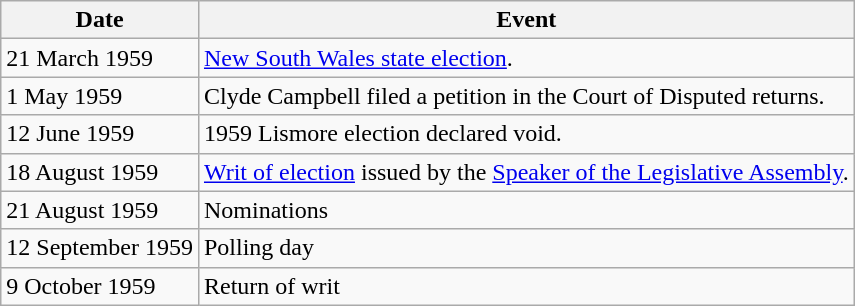<table class="wikitable">
<tr>
<th>Date</th>
<th>Event</th>
</tr>
<tr>
<td>21 March 1959</td>
<td><a href='#'>New South Wales state election</a>.</td>
</tr>
<tr>
<td>1 May 1959</td>
<td>Clyde Campbell filed a petition in the Court of Disputed returns.</td>
</tr>
<tr>
<td>12 June 1959</td>
<td>1959 Lismore election declared void.</td>
</tr>
<tr>
<td>18 August 1959</td>
<td><a href='#'>Writ of election</a> issued by the <a href='#'>Speaker of the Legislative Assembly</a>.</td>
</tr>
<tr>
<td>21 August 1959</td>
<td>Nominations</td>
</tr>
<tr>
<td>12 September 1959</td>
<td>Polling day</td>
</tr>
<tr>
<td>9 October 1959</td>
<td>Return of writ</td>
</tr>
</table>
